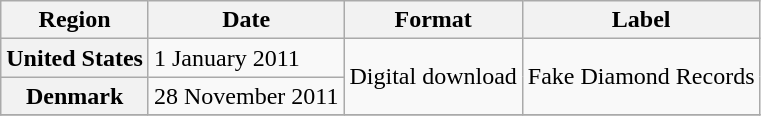<table class="wikitable plainrowheaders unsortable">
<tr>
<th>Region</th>
<th>Date</th>
<th>Format</th>
<th>Label</th>
</tr>
<tr>
<th scope="row">United States</th>
<td>1 January 2011</td>
<td rowspan="2">Digital download</td>
<td rowspan="2">Fake Diamond Records</td>
</tr>
<tr>
<th scope="row">Denmark</th>
<td>28 November 2011</td>
</tr>
<tr>
</tr>
</table>
